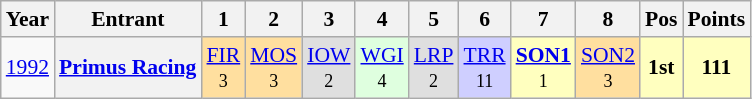<table class="wikitable" style="text-align:center; font-size:90%">
<tr>
<th>Year</th>
<th>Entrant</th>
<th>1</th>
<th>2</th>
<th>3</th>
<th>4</th>
<th>5</th>
<th>6</th>
<th>7</th>
<th>8</th>
<th>Pos</th>
<th>Points</th>
</tr>
<tr>
<td><a href='#'>1992</a></td>
<th><a href='#'>Primus Racing</a></th>
<td style="background-color:#FFDF9F"><a href='#'>FIR</a><br><small>3</small></td>
<td style="background-color:#FFDF9F"><a href='#'>MOS</a><br><small>3</small></td>
<td style="background-color:#DFDFDF"><a href='#'>IOW</a><br><small>2</small></td>
<td style="background-color:#DFFFDF"><a href='#'>WGI</a><br><small>4</small></td>
<td style="background-color:#DFDFDF"><a href='#'>LRP</a><br><small>2</small></td>
<td style="background-color:#CFCFFF"><a href='#'>TRR</a><br><small>11</small></td>
<td style="background-color:#FFFFBF"><strong><a href='#'>SON1</a></strong><br><small>1</small></td>
<td style="background-color:#FFDF9F"><a href='#'>SON2</a><br><small>3</small></td>
<td style="background-color:#FFFFBF"><strong>1st</strong></td>
<td style="background-color:#FFFFBF"><strong>111</strong></td>
</tr>
</table>
